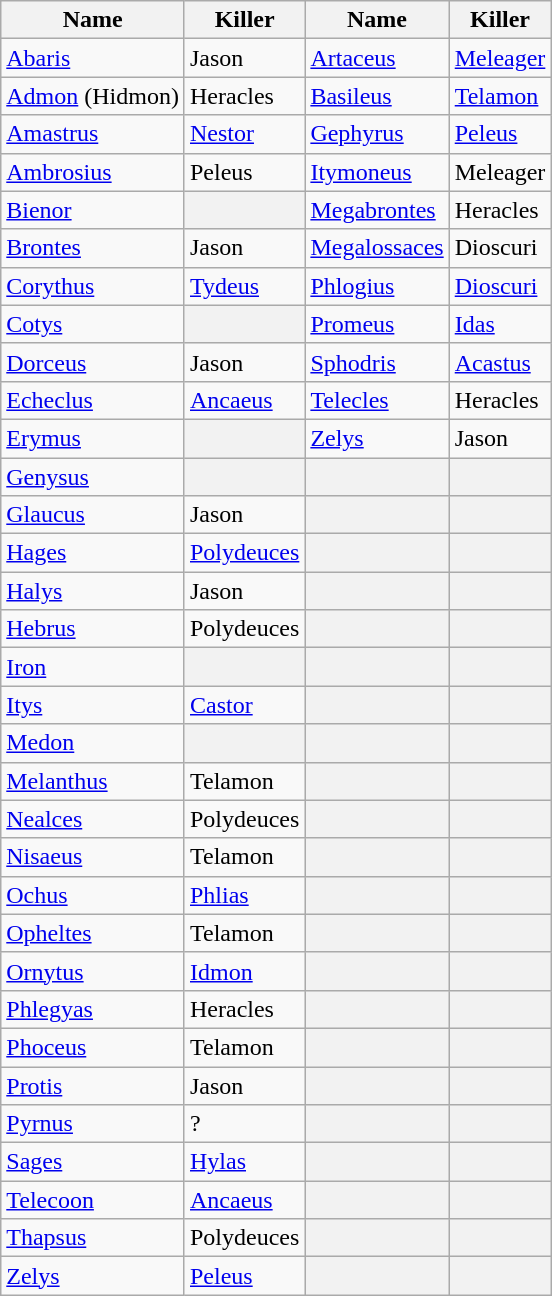<table class="wikitable">
<tr>
<th><strong>Name</strong></th>
<th>Killer</th>
<th>Name</th>
<th>Killer</th>
</tr>
<tr>
<td><a href='#'>Abaris</a></td>
<td>Jason</td>
<td><a href='#'>Artaceus</a></td>
<td><a href='#'>Meleager</a></td>
</tr>
<tr>
<td><a href='#'>Admon</a> (Hidmon)</td>
<td>Heracles</td>
<td><a href='#'>Basileus</a></td>
<td><a href='#'>Telamon</a></td>
</tr>
<tr>
<td><a href='#'>Amastrus</a></td>
<td><a href='#'>Nestor</a></td>
<td><a href='#'>Gephyrus</a></td>
<td><a href='#'>Peleus</a></td>
</tr>
<tr>
<td><a href='#'>Ambrosius</a></td>
<td>Peleus</td>
<td><a href='#'>Itymoneus</a></td>
<td>Meleager</td>
</tr>
<tr>
<td><a href='#'>Bienor</a></td>
<th></th>
<td><a href='#'>Megabrontes</a></td>
<td>Heracles</td>
</tr>
<tr>
<td><a href='#'>Brontes</a></td>
<td>Jason</td>
<td><a href='#'>Megalossaces</a></td>
<td>Dioscuri</td>
</tr>
<tr>
<td><a href='#'>Corythus</a></td>
<td><a href='#'>Tydeus</a></td>
<td><a href='#'>Phlogius</a></td>
<td><a href='#'>Dioscuri</a></td>
</tr>
<tr>
<td><a href='#'>Cotys</a></td>
<th></th>
<td><a href='#'>Promeus</a></td>
<td><a href='#'>Idas</a></td>
</tr>
<tr>
<td><a href='#'>Dorceus</a></td>
<td>Jason</td>
<td><a href='#'>Sphodris</a></td>
<td><a href='#'>Acastus</a></td>
</tr>
<tr>
<td><a href='#'>Echeclus</a></td>
<td><a href='#'>Ancaeus</a></td>
<td><a href='#'>Telecles</a></td>
<td>Heracles</td>
</tr>
<tr>
<td><a href='#'>Erymus</a></td>
<th></th>
<td><a href='#'>Zelys</a></td>
<td>Jason</td>
</tr>
<tr>
<td><a href='#'>Genysus</a></td>
<th></th>
<th></th>
<th></th>
</tr>
<tr>
<td><a href='#'>Glaucus</a></td>
<td>Jason</td>
<th></th>
<th></th>
</tr>
<tr>
<td><a href='#'>Hages</a></td>
<td><a href='#'>Polydeuces</a></td>
<th></th>
<th></th>
</tr>
<tr>
<td><a href='#'>Halys</a></td>
<td>Jason</td>
<th></th>
<th></th>
</tr>
<tr>
<td><a href='#'>Hebrus</a></td>
<td>Polydeuces</td>
<th></th>
<th></th>
</tr>
<tr>
<td><a href='#'>Iron</a></td>
<th></th>
<th></th>
<th></th>
</tr>
<tr>
<td><a href='#'>Itys</a></td>
<td><a href='#'>Castor</a></td>
<th></th>
<th></th>
</tr>
<tr>
<td><a href='#'>Medon</a></td>
<th></th>
<th></th>
<th></th>
</tr>
<tr>
<td><a href='#'>Melanthus</a></td>
<td>Telamon</td>
<th></th>
<th></th>
</tr>
<tr>
<td><a href='#'>Nealces</a></td>
<td>Polydeuces</td>
<th></th>
<th></th>
</tr>
<tr>
<td><a href='#'>Nisaeus</a></td>
<td>Telamon</td>
<th></th>
<th></th>
</tr>
<tr>
<td><a href='#'>Ochus</a></td>
<td><a href='#'>Phlias</a></td>
<th></th>
<th></th>
</tr>
<tr>
<td><a href='#'>Opheltes</a></td>
<td>Telamon</td>
<th></th>
<th></th>
</tr>
<tr>
<td><a href='#'>Ornytus</a></td>
<td><a href='#'>Idmon</a></td>
<th></th>
<th></th>
</tr>
<tr>
<td><a href='#'>Phlegyas</a></td>
<td>Heracles</td>
<th></th>
<th></th>
</tr>
<tr>
<td><a href='#'>Phoceus</a></td>
<td>Telamon</td>
<th></th>
<th></th>
</tr>
<tr>
<td><a href='#'>Protis</a></td>
<td>Jason</td>
<th></th>
<th></th>
</tr>
<tr>
<td><a href='#'>Pyrnus</a></td>
<td>?</td>
<th></th>
<th></th>
</tr>
<tr>
<td><a href='#'>Sages</a></td>
<td><a href='#'>Hylas</a></td>
<th></th>
<th></th>
</tr>
<tr>
<td><a href='#'>Telecoon</a></td>
<td><a href='#'>Ancaeus</a></td>
<th></th>
<th></th>
</tr>
<tr>
<td><a href='#'>Thapsus</a></td>
<td>Polydeuces</td>
<th></th>
<th></th>
</tr>
<tr>
<td><a href='#'>Zelys</a></td>
<td><a href='#'>Peleus</a></td>
<th></th>
<th></th>
</tr>
</table>
